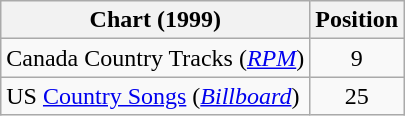<table class="wikitable sortable">
<tr>
<th scope="col">Chart (1999)</th>
<th scope="col">Position</th>
</tr>
<tr>
<td>Canada Country Tracks (<em><a href='#'>RPM</a></em>)</td>
<td align="center">9</td>
</tr>
<tr>
<td>US <a href='#'>Country Songs</a> (<em><a href='#'>Billboard</a></em>)</td>
<td align="center">25</td>
</tr>
</table>
